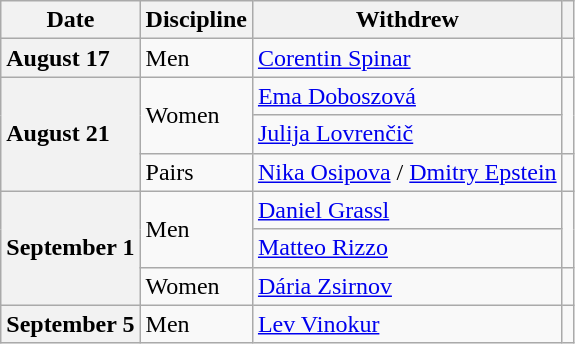<table class="wikitable unsortable">
<tr>
<th scope="col">Date</th>
<th scope="col">Discipline</th>
<th scope="col">Withdrew</th>
<th scope="col"></th>
</tr>
<tr>
<th scope="row" style="text-align:left">August 17</th>
<td>Men</td>
<td> <a href='#'>Corentin Spinar</a></td>
<td></td>
</tr>
<tr>
<th scope="row" style="text-align:left" rowspan=3>August 21</th>
<td rowspan=2>Women</td>
<td> <a href='#'>Ema Doboszová</a></td>
<td rowspan=2></td>
</tr>
<tr>
<td> <a href='#'>Julija Lovrenčič</a></td>
</tr>
<tr>
<td>Pairs</td>
<td> <a href='#'>Nika Osipova</a> / <a href='#'>Dmitry Epstein</a></td>
<td></td>
</tr>
<tr>
<th scope="row" style="text-align:left" rowspan=3>September 1</th>
<td rowspan=2>Men</td>
<td> <a href='#'>Daniel Grassl</a></td>
<td rowspan=2></td>
</tr>
<tr>
<td> <a href='#'>Matteo Rizzo</a></td>
</tr>
<tr>
<td>Women</td>
<td> <a href='#'>Dária Zsirnov</a></td>
<td></td>
</tr>
<tr>
<th scope="row" style="text-align:left">September 5</th>
<td>Men</td>
<td> <a href='#'>Lev Vinokur</a></td>
<td></td>
</tr>
</table>
